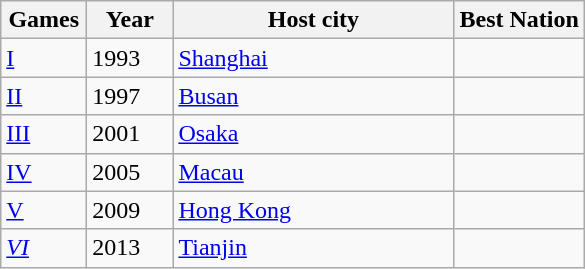<table class=wikitable>
<tr>
<th width=50>Games</th>
<th width=50>Year</th>
<th width=180>Host city</th>
<th>Best Nation</th>
</tr>
<tr>
<td><a href='#'>I</a></td>
<td>1993</td>
<td> <a href='#'>Shanghai</a></td>
<td></td>
</tr>
<tr>
<td><a href='#'>II</a></td>
<td>1997</td>
<td> <a href='#'>Busan</a></td>
<td></td>
</tr>
<tr>
<td><a href='#'>III</a></td>
<td>2001</td>
<td> <a href='#'>Osaka</a></td>
<td></td>
</tr>
<tr>
<td><a href='#'>IV</a></td>
<td>2005</td>
<td> <a href='#'>Macau</a></td>
<td></td>
</tr>
<tr>
<td><a href='#'>V</a></td>
<td>2009</td>
<td> <a href='#'>Hong Kong</a></td>
<td></td>
</tr>
<tr>
<td><em><a href='#'>VI</a></em></td>
<td>2013</td>
<td> <a href='#'>Tianjin</a></td>
<td></td>
</tr>
</table>
